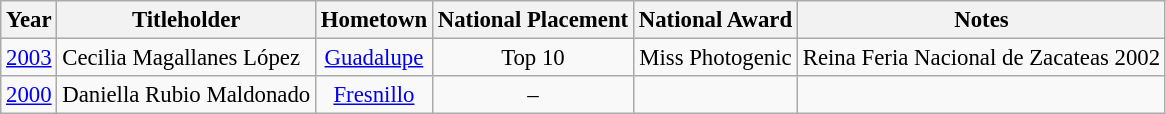<table class="wikitable sortable" style="font-size:95%;">
<tr>
<th>Year</th>
<th>Titleholder</th>
<th>Hometown</th>
<th>National Placement</th>
<th>National Award</th>
<th>Notes</th>
</tr>
<tr>
<td align="center"><a href='#'>2003</a></td>
<td>Cecilia Magallanes López</td>
<td align="center"><a href='#'>Guadalupe</a></td>
<td align="center">Top 10</td>
<td align="center">Miss Photogenic</td>
<td align="center">Reina Feria Nacional de Zacateas 2002</td>
</tr>
<tr>
<td align="center"><a href='#'>2000</a></td>
<td>Daniella Rubio Maldonado</td>
<td align="center"><a href='#'>Fresnillo</a></td>
<td align="center">–</td>
<td align="center"></td>
<td align="center"></td>
</tr>
</table>
